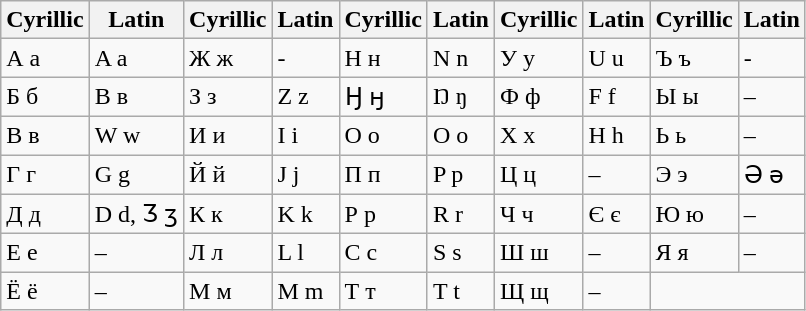<table class="wikitable">
<tr>
<th>Cyrillic</th>
<th>Latin</th>
<th>Cyrillic</th>
<th>Latin</th>
<th>Cyrillic</th>
<th>Latin</th>
<th>Cyrillic</th>
<th>Latin</th>
<th>Cyrillic</th>
<th>Latin</th>
</tr>
<tr>
<td>А а</td>
<td>A a</td>
<td>Ж ж</td>
<td>-</td>
<td>Н н</td>
<td>N n</td>
<td>У у</td>
<td>U u</td>
<td>Ъ ъ</td>
<td>-</td>
</tr>
<tr>
<td>Б б</td>
<td>В в</td>
<td>З з</td>
<td>Z z</td>
<td>Ӈ ӈ</td>
<td>Ŋ ŋ</td>
<td>Ф ф</td>
<td>F f</td>
<td>Ы ы</td>
<td>–</td>
</tr>
<tr>
<td>В в</td>
<td>W w</td>
<td>И и</td>
<td>I i</td>
<td>О о</td>
<td>O o</td>
<td>Х х</td>
<td>H h</td>
<td>Ь ь</td>
<td>–</td>
</tr>
<tr>
<td>Г г</td>
<td>G g</td>
<td>Й й</td>
<td>J j</td>
<td>П п</td>
<td>P p</td>
<td>Ц ц</td>
<td>–</td>
<td>Э э</td>
<td>Ə ə</td>
</tr>
<tr>
<td>Д д</td>
<td>D d, Ʒ ʒ</td>
<td>К к</td>
<td>K k</td>
<td>Р р</td>
<td>R r</td>
<td>Ч ч</td>
<td>Є є</td>
<td>Ю ю</td>
<td>–</td>
</tr>
<tr>
<td>Е е</td>
<td>–</td>
<td>Л л</td>
<td>L l</td>
<td>С с</td>
<td>S s</td>
<td>Ш ш</td>
<td>–</td>
<td>Я я</td>
<td>–</td>
</tr>
<tr>
<td>Ё ё</td>
<td>–</td>
<td>М м</td>
<td>M m</td>
<td>Т т</td>
<td>T t</td>
<td>Щ щ</td>
<td>–</td>
</tr>
</table>
